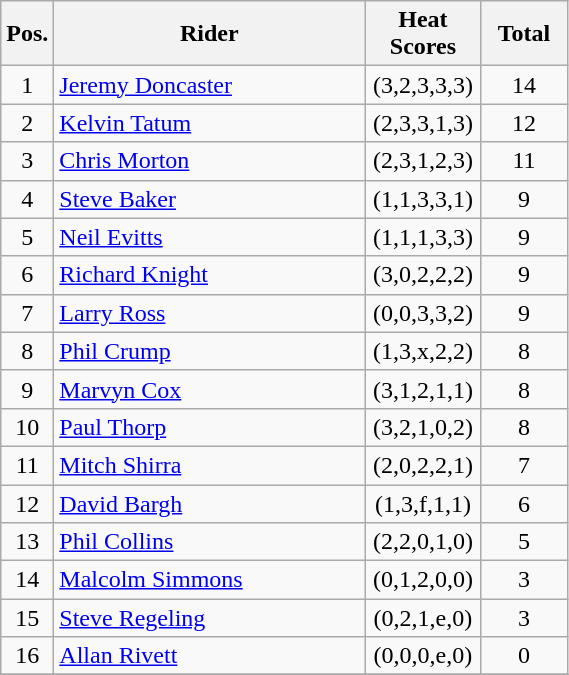<table class=wikitable>
<tr>
<th width=25px>Pos.</th>
<th width=200px>Rider</th>
<th width=70px>Heat Scores</th>
<th width=50px>Total</th>
</tr>
<tr align=center >
<td>1</td>
<td align=left> <a href='#'>Jeremy Doncaster</a></td>
<td>(3,2,3,3,3)</td>
<td>14</td>
</tr>
<tr align=center >
<td>2</td>
<td align=left> <a href='#'>Kelvin Tatum</a></td>
<td>(2,3,3,1,3)</td>
<td>12</td>
</tr>
<tr align=center >
<td>3</td>
<td align=left> <a href='#'>Chris Morton</a></td>
<td>(2,3,1,2,3)</td>
<td>11</td>
</tr>
<tr align=center >
<td>4</td>
<td align=left> <a href='#'>Steve Baker</a></td>
<td>(1,1,3,3,1)</td>
<td>9</td>
</tr>
<tr align=center >
<td>5</td>
<td align=left> <a href='#'>Neil Evitts</a></td>
<td>(1,1,1,3,3)</td>
<td>9</td>
</tr>
<tr align=center >
<td>6</td>
<td align=left> <a href='#'>Richard Knight</a></td>
<td>(3,0,2,2,2)</td>
<td>9</td>
</tr>
<tr align=center >
<td>7</td>
<td align=left> <a href='#'>Larry Ross</a></td>
<td>(0,0,3,3,2)</td>
<td>9</td>
</tr>
<tr align=center >
<td>8</td>
<td align=left> <a href='#'>Phil Crump</a></td>
<td>(1,3,x,2,2)</td>
<td>8</td>
</tr>
<tr align=center >
<td>9</td>
<td align=left> <a href='#'>Marvyn Cox</a></td>
<td>(3,1,2,1,1)</td>
<td>8</td>
</tr>
<tr align=center >
<td>10</td>
<td align=left> <a href='#'>Paul Thorp</a></td>
<td>(3,2,1,0,2)</td>
<td>8</td>
</tr>
<tr align=center >
<td>11</td>
<td align=left> <a href='#'>Mitch Shirra</a></td>
<td>(2,0,2,2,1)</td>
<td>7</td>
</tr>
<tr align=center >
<td>12</td>
<td align=left> <a href='#'>David Bargh</a></td>
<td>(1,3,f,1,1)</td>
<td>6</td>
</tr>
<tr align=center>
<td>13</td>
<td align=left> <a href='#'>Phil Collins</a></td>
<td>(2,2,0,1,0)</td>
<td>5</td>
</tr>
<tr align=center>
<td>14</td>
<td align=left> <a href='#'>Malcolm Simmons</a></td>
<td>(0,1,2,0,0)</td>
<td>3</td>
</tr>
<tr align=center>
<td>15</td>
<td align=left> <a href='#'>Steve Regeling</a></td>
<td>(0,2,1,e,0)</td>
<td>3</td>
</tr>
<tr align=center>
<td>16</td>
<td align=left> <a href='#'>Allan Rivett</a></td>
<td>(0,0,0,e,0)</td>
<td>0</td>
</tr>
<tr align=center>
</tr>
</table>
